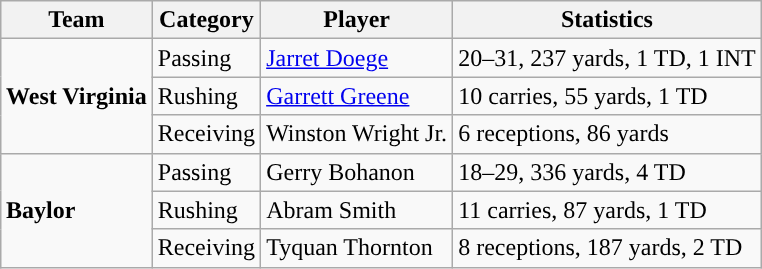<table class="wikitable" style="float: right;">
<tr>
<th>Team</th>
<th>Category</th>
<th>Player</th>
<th>Statistics</th>
</tr>
<tr>
<td rowspan=3><strong>West Virginia</strong></td>
<td>Passing</td>
<td><a href='#'>Jarret Doege</a></td>
<td>20–31, 237 yards, 1 TD, 1 INT</td>
</tr>
<tr>
<td>Rushing</td>
<td><a href='#'>Garrett Greene</a></td>
<td>10 carries, 55 yards, 1 TD</td>
</tr>
<tr>
<td>Receiving</td>
<td>Winston Wright Jr.</td>
<td>6 receptions, 86 yards</td>
</tr>
<tr>
<td rowspan=3><strong>Baylor</strong></td>
<td>Passing</td>
<td>Gerry Bohanon</td>
<td>18–29, 336 yards, 4 TD</td>
</tr>
<tr>
<td>Rushing</td>
<td>Abram Smith</td>
<td>11 carries, 87 yards, 1 TD</td>
</tr>
<tr>
<td>Receiving</td>
<td>Tyquan Thornton</td>
<td>8 receptions, 187 yards, 2 TD</td>
</tr>
</table>
